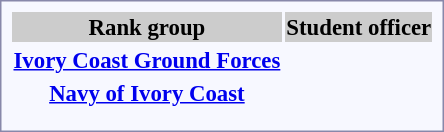<table style="border:1px solid #8888aa; background-color:#f7f8ff; padding:5px; font-size:95%; margin: 0px 12px 12px 0px; text-align:center;">
<tr bgcolor="#CCCCCC">
<th>Rank group</th>
<th>Student officer</th>
</tr>
<tr>
<td><strong> <a href='#'>Ivory Coast Ground Forces</a></strong></td>
<td></td>
</tr>
<tr>
<td><strong> <a href='#'>Navy of Ivory Coast</a></strong></td>
<td></td>
</tr>
<tr>
<td><strong></strong></td>
<td></td>
</tr>
<tr>
<td></td>
<td></td>
</tr>
</table>
